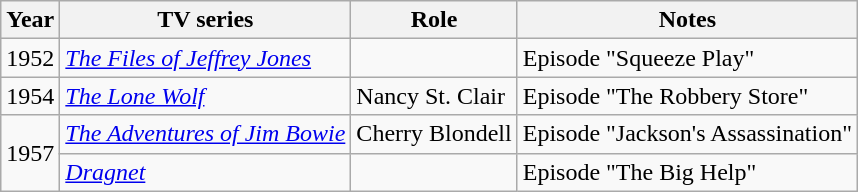<table class="wikitable" style="font-size: 100%;">
<tr>
<th>Year</th>
<th>TV series</th>
<th>Role</th>
<th>Notes</th>
</tr>
<tr>
<td>1952</td>
<td><em><a href='#'>The Files of Jeffrey Jones</a></em></td>
<td></td>
<td>Episode "Squeeze Play"</td>
</tr>
<tr>
<td>1954</td>
<td><em><a href='#'>The Lone Wolf</a></em></td>
<td>Nancy St. Clair</td>
<td>Episode "The Robbery Store"</td>
</tr>
<tr>
<td rowspan=2>1957</td>
<td><em><a href='#'>The Adventures of Jim Bowie</a></em></td>
<td>Cherry Blondell</td>
<td>Episode "Jackson's Assassination"</td>
</tr>
<tr>
<td><em><a href='#'>Dragnet</a></em></td>
<td></td>
<td>Episode "The Big Help"</td>
</tr>
</table>
